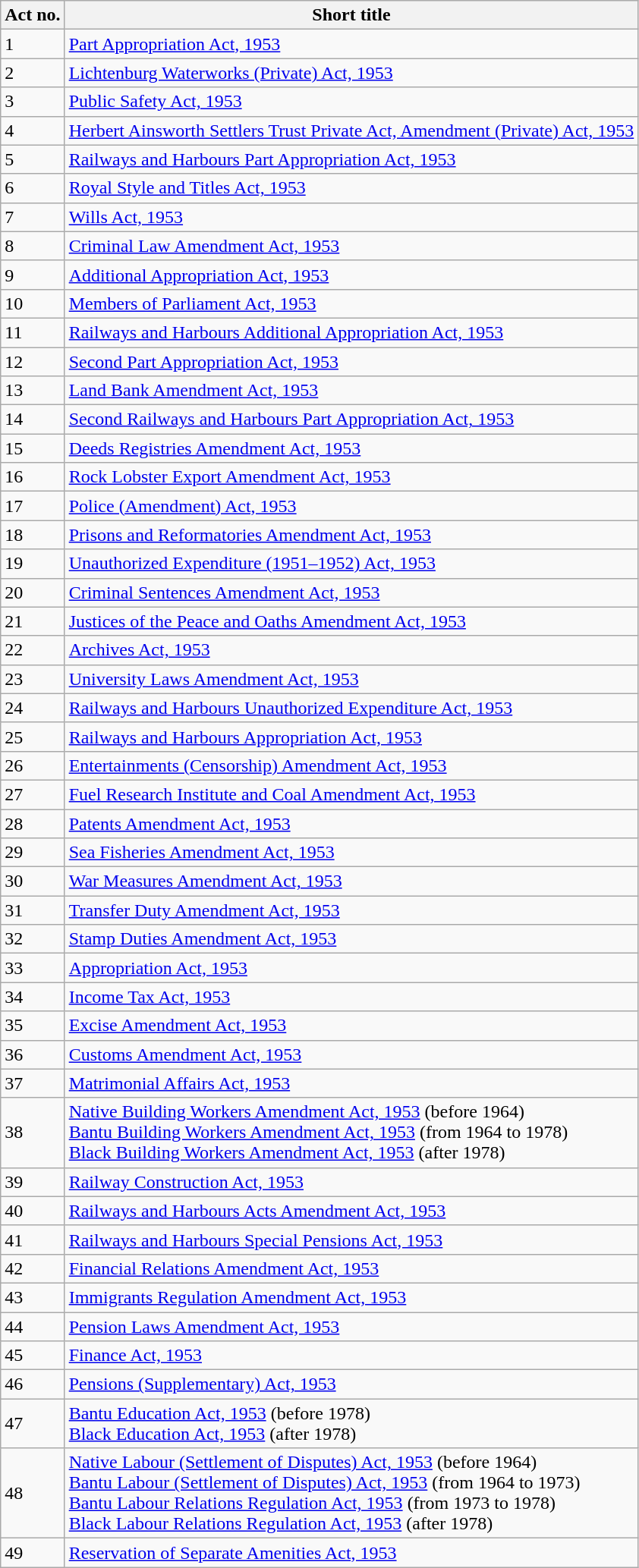<table class="wikitable sortable">
<tr>
<th>Act no.</th>
<th>Short title</th>
</tr>
<tr>
<td>1</td>
<td><a href='#'>Part Appropriation Act, 1953</a></td>
</tr>
<tr>
<td>2</td>
<td><a href='#'>Lichtenburg Waterworks (Private) Act, 1953</a></td>
</tr>
<tr>
<td>3</td>
<td><a href='#'>Public Safety Act, 1953</a></td>
</tr>
<tr>
<td>4</td>
<td><a href='#'>Herbert Ainsworth Settlers Trust Private Act, Amendment (Private) Act, 1953</a></td>
</tr>
<tr>
<td>5</td>
<td><a href='#'>Railways and Harbours Part Appropriation Act, 1953</a></td>
</tr>
<tr>
<td>6</td>
<td><a href='#'>Royal Style and Titles Act, 1953</a></td>
</tr>
<tr>
<td>7</td>
<td><a href='#'>Wills Act, 1953</a></td>
</tr>
<tr>
<td>8</td>
<td><a href='#'>Criminal Law Amendment Act, 1953</a></td>
</tr>
<tr>
<td>9</td>
<td><a href='#'>Additional Appropriation Act, 1953</a></td>
</tr>
<tr>
<td>10</td>
<td><a href='#'>Members of Parliament Act, 1953</a></td>
</tr>
<tr>
<td>11</td>
<td><a href='#'>Railways and Harbours Additional Appropriation Act, 1953</a></td>
</tr>
<tr>
<td>12</td>
<td><a href='#'>Second Part Appropriation Act, 1953</a></td>
</tr>
<tr>
<td>13</td>
<td><a href='#'>Land Bank Amendment Act, 1953</a></td>
</tr>
<tr>
<td>14</td>
<td><a href='#'>Second Railways and Harbours Part Appropriation Act, 1953</a></td>
</tr>
<tr>
<td>15</td>
<td><a href='#'>Deeds Registries Amendment Act, 1953</a></td>
</tr>
<tr>
<td>16</td>
<td><a href='#'>Rock Lobster Export Amendment Act, 1953</a></td>
</tr>
<tr>
<td>17</td>
<td><a href='#'>Police (Amendment) Act, 1953</a></td>
</tr>
<tr>
<td>18</td>
<td><a href='#'>Prisons and Reformatories Amendment Act, 1953</a></td>
</tr>
<tr>
<td>19</td>
<td><a href='#'>Unauthorized Expenditure (1951–1952) Act, 1953</a></td>
</tr>
<tr>
<td>20</td>
<td><a href='#'>Criminal Sentences Amendment Act, 1953</a></td>
</tr>
<tr>
<td>21</td>
<td><a href='#'>Justices of the Peace and Oaths Amendment Act, 1953</a></td>
</tr>
<tr>
<td>22</td>
<td><a href='#'>Archives Act, 1953</a></td>
</tr>
<tr>
<td>23</td>
<td><a href='#'>University Laws Amendment Act, 1953</a></td>
</tr>
<tr>
<td>24</td>
<td><a href='#'>Railways and Harbours Unauthorized Expenditure Act, 1953</a></td>
</tr>
<tr>
<td>25</td>
<td><a href='#'>Railways and Harbours Appropriation Act, 1953</a></td>
</tr>
<tr>
<td>26</td>
<td><a href='#'>Entertainments (Censorship) Amendment Act, 1953</a></td>
</tr>
<tr>
<td>27</td>
<td><a href='#'>Fuel Research Institute and Coal Amendment Act, 1953</a></td>
</tr>
<tr>
<td>28</td>
<td><a href='#'>Patents Amendment Act, 1953</a></td>
</tr>
<tr>
<td>29</td>
<td><a href='#'>Sea Fisheries Amendment Act, 1953</a></td>
</tr>
<tr>
<td>30</td>
<td><a href='#'>War Measures Amendment Act, 1953</a></td>
</tr>
<tr>
<td>31</td>
<td><a href='#'>Transfer Duty Amendment Act, 1953</a></td>
</tr>
<tr>
<td>32</td>
<td><a href='#'>Stamp Duties Amendment Act, 1953</a></td>
</tr>
<tr>
<td>33</td>
<td><a href='#'>Appropriation Act, 1953</a></td>
</tr>
<tr>
<td>34</td>
<td><a href='#'>Income Tax Act, 1953</a></td>
</tr>
<tr>
<td>35</td>
<td><a href='#'>Excise Amendment Act, 1953</a></td>
</tr>
<tr>
<td>36</td>
<td><a href='#'>Customs Amendment Act, 1953</a></td>
</tr>
<tr>
<td>37</td>
<td><a href='#'>Matrimonial Affairs Act, 1953</a></td>
</tr>
<tr>
<td>38</td>
<td><a href='#'>Native Building Workers Amendment Act, 1953</a> (before 1964) <br><a href='#'>Bantu Building Workers Amendment Act, 1953</a> (from 1964 to 1978) <br><a href='#'>Black Building Workers Amendment Act, 1953</a> (after 1978)</td>
</tr>
<tr>
<td>39</td>
<td><a href='#'>Railway Construction Act, 1953</a></td>
</tr>
<tr>
<td>40</td>
<td><a href='#'>Railways and Harbours Acts Amendment Act, 1953</a></td>
</tr>
<tr>
<td>41</td>
<td><a href='#'>Railways and Harbours Special Pensions Act, 1953</a></td>
</tr>
<tr>
<td>42</td>
<td><a href='#'>Financial Relations Amendment Act, 1953</a></td>
</tr>
<tr>
<td>43</td>
<td><a href='#'>Immigrants Regulation Amendment Act, 1953</a></td>
</tr>
<tr>
<td>44</td>
<td><a href='#'>Pension Laws Amendment Act, 1953</a></td>
</tr>
<tr>
<td>45</td>
<td><a href='#'>Finance Act, 1953</a></td>
</tr>
<tr>
<td>46</td>
<td><a href='#'>Pensions (Supplementary) Act, 1953</a></td>
</tr>
<tr>
<td>47</td>
<td><a href='#'>Bantu Education Act, 1953</a> (before 1978) <br><a href='#'>Black Education Act, 1953</a> (after 1978)</td>
</tr>
<tr>
<td>48</td>
<td><a href='#'>Native Labour (Settlement of Disputes) Act, 1953</a> (before 1964) <br><a href='#'>Bantu Labour (Settlement of Disputes) Act, 1953</a> (from 1964 to 1973) <br><a href='#'>Bantu Labour Relations Regulation Act, 1953</a> (from 1973 to 1978) <br><a href='#'>Black Labour Relations Regulation Act, 1953</a> (after 1978)</td>
</tr>
<tr>
<td>49</td>
<td><a href='#'>Reservation of Separate Amenities Act, 1953</a></td>
</tr>
</table>
